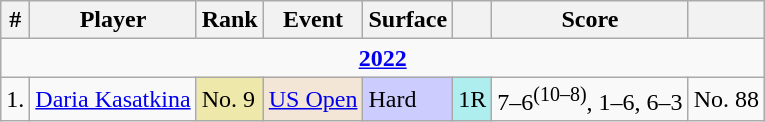<table class="wikitable sortable">
<tr>
<th>#</th>
<th>Player</th>
<th>Rank</th>
<th>Event</th>
<th>Surface</th>
<th></th>
<th>Score</th>
<th></th>
</tr>
<tr>
<td colspan=8 style=text-align:center><strong><a href='#'>2022</a></strong></td>
</tr>
<tr>
<td>1.</td>
<td> <a href='#'>Daria Kasatkina</a></td>
<td bgcolor=eee8AA>No. 9</td>
<td bgcolor=f3e6d7><a href='#'>US Open</a></td>
<td bgcolor=ccccff>Hard</td>
<td bgcolor=afeeee>1R</td>
<td>7–6<sup>(10–8)</sup>, 1–6, 6–3</td>
<td>No. 88</td>
</tr>
</table>
